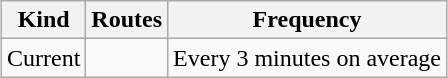<table class="wikitable" style="margin:1em auto;">
<tr>
<th>Kind</th>
<th>Routes</th>
<th>Frequency</th>
</tr>
<tr>
<td>Current</td>
<td></td>
<td>Every 3 minutes on average</td>
</tr>
</table>
